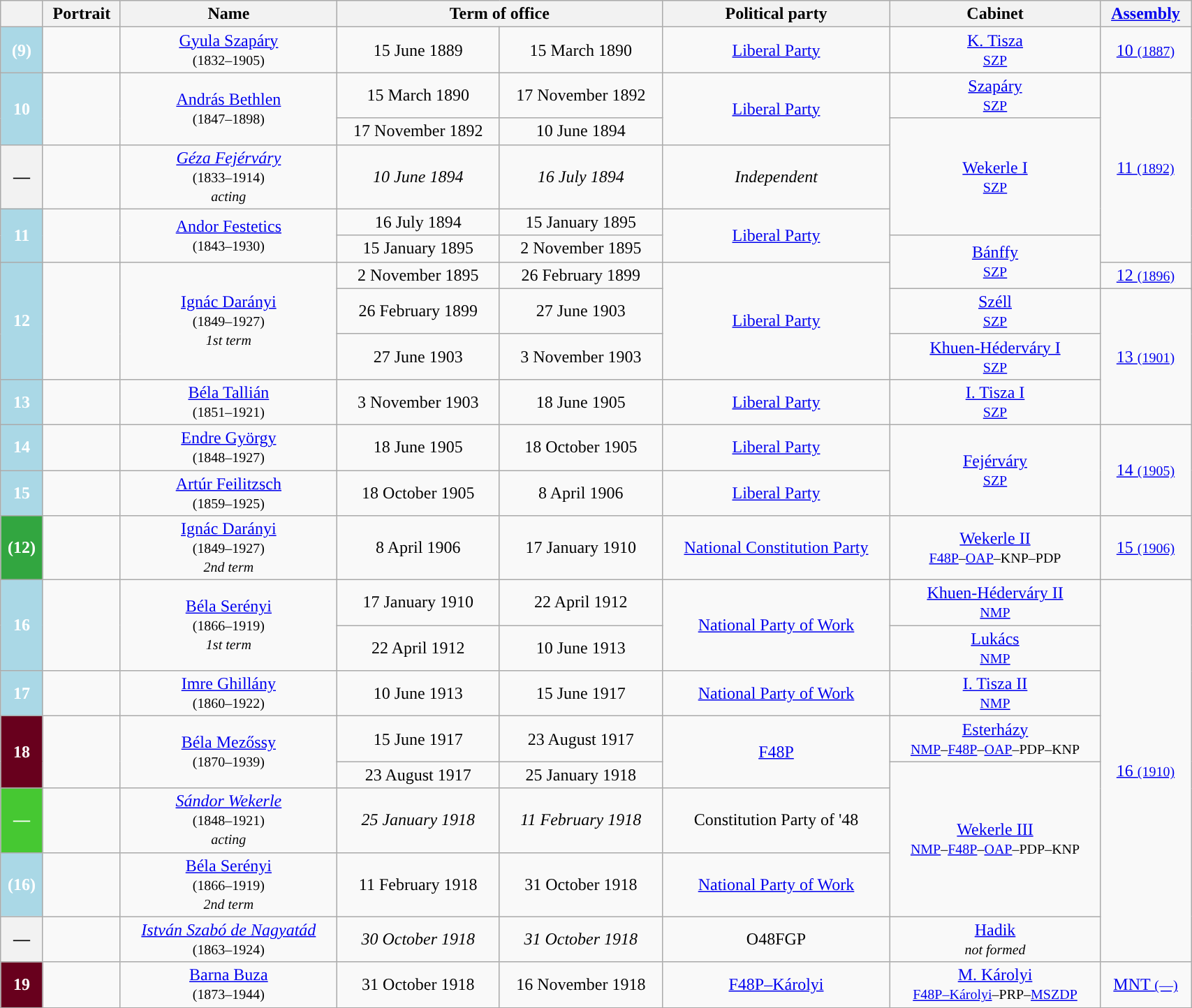<table class="wikitable" style="width:90%; text-align:center;">
<tr>
<th></th>
<th>Portrait</th>
<th>Name<br></th>
<th colspan=2>Term of office</th>
<th>Political party</th>
<th>Cabinet</th>
<th><a href='#'>Assembly</a><br></th>
</tr>
<tr>
<th style="background-color:#AAD8E6; color:white">(9)</th>
<td></td>
<td><a href='#'>Gyula Szapáry</a><br><small>(1832–1905)</small></td>
<td>15 June 1889</td>
<td>15 March 1890</td>
<td><a href='#'>Liberal Party</a></td>
<td><a href='#'>K. Tisza</a><br><small><a href='#'>SZP</a></small></td>
<td rowspan="2"><a href='#'>10 <small>(1887)</small></a></td>
</tr>
<tr>
<th rowspan="3" style="background-color:#AAD8E6; color:white">10</th>
<td rowspan="3"></td>
<td rowspan="3"><a href='#'>András Bethlen</a><br><small>(1847–1898)</small></td>
<td rowspan="2">15 March 1890</td>
<td rowspan="2">17 November 1892</td>
<td rowspan="3"><a href='#'>Liberal Party</a></td>
<td rowspan="2"><a href='#'>Szapáry</a><br><small><a href='#'>SZP</a></small></td>
</tr>
<tr>
<td rowspan="6"><a href='#'>11 <small>(1892)</small></a></td>
</tr>
<tr>
<td>17 November 1892</td>
<td>10 June 1894</td>
<td rowspan="3"><a href='#'>Wekerle I</a><br><small><a href='#'>SZP</a></small></td>
</tr>
<tr>
<th style="background-color:">—</th>
<td></td>
<td><em><a href='#'>Géza Fejérváry</a></em><br><small>(1833–1914)<br><em>acting</em></small></td>
<td><em>10 June 1894</em></td>
<td><em>16 July 1894</em></td>
<td><em>Independent</em></td>
</tr>
<tr>
<th rowspan="2" style="background-color:#AAD8E6; color:white">11</th>
<td rowspan="2"></td>
<td rowspan="2"><a href='#'>Andor Festetics</a><br><small>(1843–1930)</small></td>
<td>16 July 1894</td>
<td>15 January 1895</td>
<td rowspan="2"><a href='#'>Liberal Party</a></td>
</tr>
<tr>
<td>15 January 1895</td>
<td>2 November 1895</td>
<td rowspan="3"><a href='#'>Bánffy</a><br><small><a href='#'>SZP</a></small></td>
</tr>
<tr>
<th rowspan="5" style="background-color:#AAD8E6; color:white">12</th>
<td rowspan="5"></td>
<td rowspan="5"><a href='#'>Ignác Darányi</a><br><small>(1849–1927)<br><em>1st term</em></small></td>
<td rowspan="2">2 November 1895</td>
<td rowspan="2">26 February 1899</td>
<td rowspan="5"><a href='#'>Liberal Party</a></td>
</tr>
<tr>
<td rowspan="2"><a href='#'>12 <small>(1896)</small></a></td>
</tr>
<tr>
<td rowspan="2">26 February 1899</td>
<td rowspan="2">27 June 1903</td>
<td rowspan="2"><a href='#'>Széll</a><br><small><a href='#'>SZP</a></small></td>
</tr>
<tr>
<td rowspan="3"><a href='#'>13 <small>(1901)</small></a></td>
</tr>
<tr>
<td>27 June 1903</td>
<td>3 November 1903</td>
<td><a href='#'>Khuen-Héderváry I</a><br><small><a href='#'>SZP</a></small></td>
</tr>
<tr>
<th style="background-color:#AAD8E6; color:white">13</th>
<td></td>
<td><a href='#'>Béla Tallián</a><br><small>(1851–1921)</small></td>
<td>3 November 1903</td>
<td>18 June 1905</td>
<td><a href='#'>Liberal Party</a></td>
<td><a href='#'>I. Tisza I</a><br><small><a href='#'>SZP</a></small></td>
</tr>
<tr>
<th style="background-color:#AAD8E6; color:white">14</th>
<td></td>
<td><a href='#'>Endre György</a><br><small>(1848–1927)</small></td>
<td>18 June 1905</td>
<td>18 October 1905</td>
<td><a href='#'>Liberal Party</a></td>
<td rowspan="2"><a href='#'>Fejérváry</a><br><small><a href='#'>SZP</a></small></td>
<td rowspan="2"><a href='#'>14 <small>(1905)</small></a></td>
</tr>
<tr>
<th style="background-color:#AAD8E6; color:white">15</th>
<td></td>
<td><a href='#'>Artúr Feilitzsch</a><br><small>(1859–1925)</small></td>
<td>18 October 1905</td>
<td>8 April 1906</td>
<td><a href='#'>Liberal Party</a></td>
</tr>
<tr>
<th style="background-color:#32A640; color:white">(12)</th>
<td></td>
<td><a href='#'>Ignác Darányi</a><br><small>(1849–1927)<br><em>2nd term</em></small></td>
<td>8 April 1906</td>
<td>17 January 1910</td>
<td><a href='#'>National Constitution Party</a></td>
<td><a href='#'>Wekerle II</a><br><small><a href='#'>F48P</a>–<a href='#'>OAP</a>–KNP–PDP</small></td>
<td rowspan="2"><a href='#'>15 <small>(1906)</small></a></td>
</tr>
<tr>
<th rowspan="3" style="background-color:#AAD8E6; color:white">16</th>
<td rowspan="3"></td>
<td rowspan="3"><a href='#'>Béla Serényi</a><br><small>(1866–1919)<br><em>1st term</em></small></td>
<td rowspan="2">17 January 1910</td>
<td rowspan="2">22 April 1912</td>
<td rowspan="3"><a href='#'>National Party of Work</a></td>
<td rowspan="2"><a href='#'>Khuen-Héderváry II</a><br><small><a href='#'>NMP</a></small></td>
</tr>
<tr>
<td rowspan="8"><a href='#'>16 <small>(1910)</small></a></td>
</tr>
<tr>
<td>22 April 1912</td>
<td>10 June 1913</td>
<td><a href='#'>Lukács</a><br><small><a href='#'>NMP</a></small></td>
</tr>
<tr>
<th style="background-color:#AAD8E6; color:white">17</th>
<td></td>
<td><a href='#'>Imre Ghillány</a><br><small>(1860–1922)</small></td>
<td>10 June 1913</td>
<td>15 June 1917</td>
<td><a href='#'>National Party of Work</a></td>
<td><a href='#'>I. Tisza II</a><br><small><a href='#'>NMP</a></small></td>
</tr>
<tr>
<th rowspan="2" style="background-color:#68001D; color:white">18</th>
<td rowspan="2"></td>
<td rowspan="2"><a href='#'>Béla Mezőssy</a><br><small>(1870–1939)</small></td>
<td>15 June 1917</td>
<td>23 August 1917</td>
<td rowspan="2"><a href='#'>F48P</a></td>
<td><a href='#'>Esterházy</a><br><small><a href='#'>NMP</a>–<a href='#'>F48P</a>–<a href='#'>OAP</a>–PDP–KNP</small></td>
</tr>
<tr>
<td>23 August 1917</td>
<td>25 January 1918</td>
<td rowspan="3"><a href='#'>Wekerle III</a><br><small><a href='#'>NMP</a>–<a href='#'>F48P</a>–<a href='#'>OAP</a>–PDP–KNP</small></td>
</tr>
<tr>
<th style="background-color:#46C832; color:white">—</th>
<td></td>
<td><em><a href='#'>Sándor Wekerle</a></em><br><small>(1848–1921)<br><em>acting</em></small></td>
<td><em>25 January 1918</em></td>
<td><em>11 February 1918</em></td>
<td>Constitution Party of '48</td>
</tr>
<tr>
<th style="background-color:#AAD8E6; color:white">(16)</th>
<td></td>
<td><a href='#'>Béla Serényi</a><br><small>(1866–1919)<br><em>2nd term</em></small></td>
<td>11 February 1918</td>
<td>31 October 1918</td>
<td><a href='#'>National Party of Work</a></td>
</tr>
<tr>
<th style="background:">—</th>
<td></td>
<td><em><a href='#'>István Szabó de Nagyatád</a></em><br><small>(1863–1924)</small></td>
<td><em>30 October 1918</em></td>
<td><em>31 October 1918</em></td>
<td>O48FGP</td>
<td><a href='#'>Hadik</a><br><small><em>not formed</em></small></td>
</tr>
<tr>
<th style="background-color:#68001D; color:white">19</th>
<td></td>
<td><a href='#'>Barna Buza</a><br><small>(1873–1944)</small></td>
<td>31 October 1918</td>
<td>16 November 1918</td>
<td><a href='#'>F48P–Károlyi</a></td>
<td><a href='#'>M. Károlyi</a><br><small><a href='#'>F48P–Károlyi</a>–PRP–<a href='#'>MSZDP</a></small></td>
<td><a href='#'>MNT <small>(—)</small></a></td>
</tr>
<tr>
</tr>
</table>
